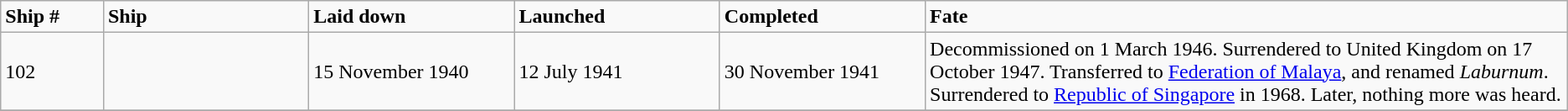<table class="wikitable">
<tr>
<td width="4%"><strong>Ship #</strong></td>
<td width="8%"><strong>Ship</strong></td>
<td width="8%" bgcolor=><strong>Laid down</strong></td>
<td width="8%" bgcolor=><strong>Launched</strong></td>
<td width="8%" bgcolor=><strong>Completed</strong></td>
<td width="25%" bgcolor=><strong>Fate</strong></td>
</tr>
<tr>
<td>102</td>
<td> </td>
<td>15 November 1940</td>
<td>12 July 1941</td>
<td>30 November 1941</td>
<td>Decommissioned on 1 March 1946. Surrendered to United Kingdom on 17 October 1947. Transferred to <a href='#'>Federation of Malaya</a>, and renamed <em>Laburnum</em>. Surrendered to <a href='#'>Republic of Singapore</a> in 1968. Later, nothing more was heard.</td>
</tr>
<tr>
</tr>
</table>
